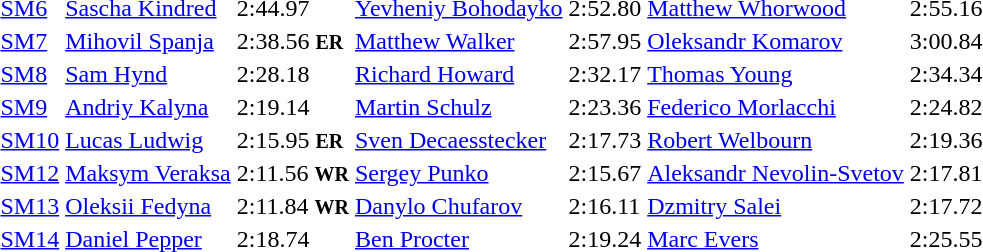<table>
<tr>
<td><a href='#'>SM6</a></td>
<td><a href='#'>Sascha Kindred</a><br></td>
<td>2:44.97</td>
<td><a href='#'>Yevheniy Bohodayko</a><br></td>
<td>2:52.80</td>
<td><a href='#'>Matthew Whorwood</a><br></td>
<td>2:55.16</td>
</tr>
<tr>
<td><a href='#'>SM7</a></td>
<td><a href='#'>Mihovil Spanja</a><br></td>
<td>2:38.56 <small><strong>ER</strong></small></td>
<td><a href='#'>Matthew Walker</a><br></td>
<td>2:57.95</td>
<td><a href='#'>Oleksandr Komarov</a><br></td>
<td>3:00.84</td>
</tr>
<tr>
<td><a href='#'>SM8</a></td>
<td><a href='#'>Sam Hynd</a><br></td>
<td>2:28.18</td>
<td><a href='#'>Richard Howard</a><br></td>
<td>2:32.17</td>
<td><a href='#'>Thomas Young</a><br></td>
<td>2:34.34</td>
</tr>
<tr>
<td><a href='#'>SM9</a></td>
<td><a href='#'>Andriy Kalyna</a><br></td>
<td>2:19.14</td>
<td><a href='#'>Martin Schulz</a><br></td>
<td>2:23.36</td>
<td><a href='#'>Federico Morlacchi</a><br></td>
<td>2:24.82</td>
</tr>
<tr>
<td><a href='#'>SM10</a></td>
<td><a href='#'>Lucas Ludwig</a><br></td>
<td>2:15.95 <small><strong>ER</strong></small></td>
<td><a href='#'>Sven Decaesstecker</a><br></td>
<td>2:17.73</td>
<td><a href='#'>Robert Welbourn</a><br></td>
<td>2:19.36</td>
</tr>
<tr>
<td><a href='#'>SM12</a></td>
<td><a href='#'>Maksym Veraksa</a><br></td>
<td>2:11.56 <small><strong>WR</strong></small></td>
<td><a href='#'>Sergey Punko</a><br></td>
<td>2:15.67</td>
<td><a href='#'>Aleksandr Nevolin-Svetov</a><br></td>
<td>2:17.81</td>
</tr>
<tr>
<td><a href='#'>SM13</a></td>
<td><a href='#'>Oleksii Fedyna</a><br></td>
<td>2:11.84 <small><strong>WR</strong></small></td>
<td><a href='#'>Danylo Chufarov</a><br></td>
<td>2:16.11</td>
<td><a href='#'>Dzmitry Salei</a><br></td>
<td>2:17.72</td>
</tr>
<tr>
<td><a href='#'>SM14</a></td>
<td><a href='#'>Daniel Pepper</a><br></td>
<td>2:18.74</td>
<td><a href='#'>Ben Procter</a><br></td>
<td>2:19.24</td>
<td><a href='#'>Marc Evers</a><br></td>
<td>2:25.55</td>
</tr>
</table>
